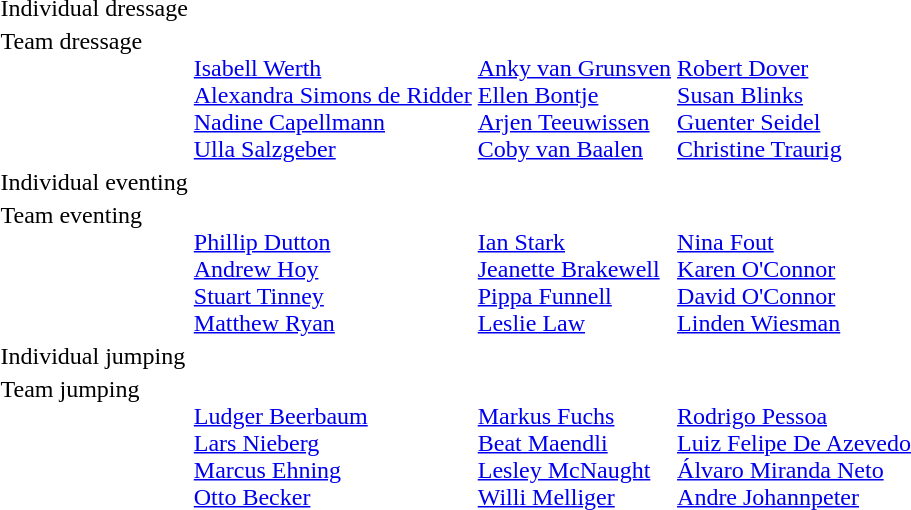<table>
<tr>
<td>Individual dressage<br></td>
<td></td>
<td></td>
<td></td>
</tr>
<tr valign="top">
<td>Team dressage<br></td>
<td><br><a href='#'>Isabell Werth</a><br><a href='#'>Alexandra Simons de Ridder</a><br><a href='#'>Nadine Capellmann</a><br><a href='#'>Ulla Salzgeber</a></td>
<td><br><a href='#'>Anky van Grunsven</a><br><a href='#'>Ellen Bontje</a><br><a href='#'>Arjen Teeuwissen</a><br><a href='#'>Coby van Baalen</a></td>
<td><br><a href='#'>Robert Dover</a><br><a href='#'>Susan Blinks</a><br><a href='#'>Guenter Seidel</a><br><a href='#'>Christine Traurig</a></td>
</tr>
<tr>
<td>Individual eventing<br></td>
<td></td>
<td></td>
<td></td>
</tr>
<tr valign="top">
<td>Team eventing<br></td>
<td><br><a href='#'>Phillip Dutton</a><br><a href='#'>Andrew Hoy</a><br><a href='#'>Stuart Tinney</a><br><a href='#'>Matthew Ryan</a></td>
<td><br><a href='#'>Ian Stark</a><br><a href='#'>Jeanette Brakewell</a><br><a href='#'>Pippa Funnell</a><br><a href='#'>Leslie Law</a></td>
<td><br><a href='#'>Nina Fout</a><br><a href='#'>Karen O'Connor</a><br><a href='#'>David O'Connor</a><br><a href='#'>Linden Wiesman</a></td>
</tr>
<tr>
<td>Individual jumping<br></td>
<td></td>
<td></td>
<td></td>
</tr>
<tr valign="top">
<td>Team jumping<br></td>
<td><br><a href='#'>Ludger Beerbaum</a><br><a href='#'>Lars Nieberg</a><br><a href='#'>Marcus Ehning</a><br><a href='#'>Otto Becker</a></td>
<td><br><a href='#'>Markus Fuchs</a><br><a href='#'>Beat Maendli</a><br><a href='#'>Lesley McNaught</a><br><a href='#'>Willi Melliger</a></td>
<td><br><a href='#'>Rodrigo Pessoa</a><br><a href='#'>Luiz Felipe De Azevedo</a><br><a href='#'>Álvaro Miranda Neto</a><br><a href='#'>Andre Johannpeter</a></td>
</tr>
</table>
